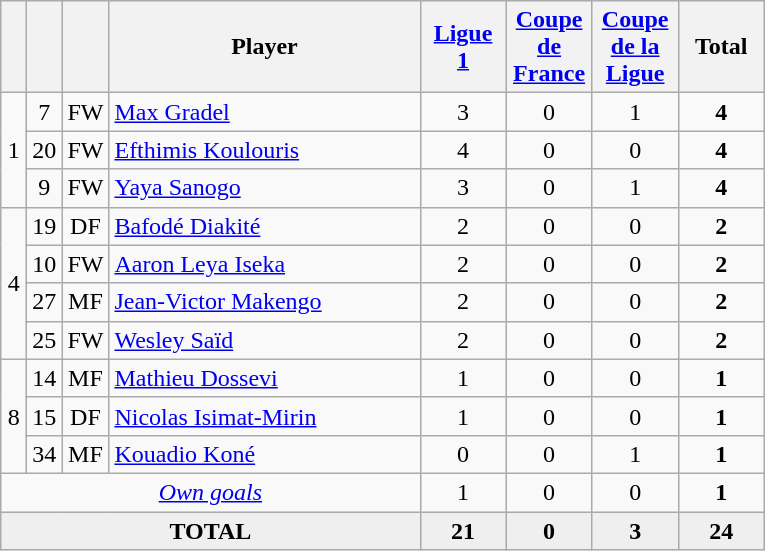<table class="wikitable sortable" style="text-align:center;">
<tr>
<th width=10></th>
<th width=10></th>
<th width=10></th>
<th width=200>Player</th>
<th width=50><a href='#'>Ligue 1</a></th>
<th width=50><a href='#'>Coupe de France</a></th>
<th width=50><a href='#'>Coupe de la Ligue</a></th>
<th width=50>Total</th>
</tr>
<tr>
<td rowspan="3">1</td>
<td>7</td>
<td>FW</td>
<td align=left> <a href='#'>Max Gradel</a></td>
<td>3</td>
<td>0</td>
<td>1</td>
<td><strong>4</strong></td>
</tr>
<tr>
<td>20</td>
<td>FW</td>
<td align=left> <a href='#'>Efthimis Koulouris</a></td>
<td>4</td>
<td>0</td>
<td>0</td>
<td><strong>4</strong></td>
</tr>
<tr>
<td>9</td>
<td>FW</td>
<td align=left> <a href='#'>Yaya Sanogo</a></td>
<td>3</td>
<td>0</td>
<td>1</td>
<td><strong>4</strong></td>
</tr>
<tr>
<td rowspan="4">4</td>
<td>19</td>
<td>DF</td>
<td align=left> <a href='#'>Bafodé Diakité</a></td>
<td>2</td>
<td>0</td>
<td>0</td>
<td><strong>2</strong></td>
</tr>
<tr>
<td>10</td>
<td>FW</td>
<td align=left> <a href='#'>Aaron Leya Iseka</a></td>
<td>2</td>
<td>0</td>
<td>0</td>
<td><strong>2</strong></td>
</tr>
<tr>
<td>27</td>
<td>MF</td>
<td align=left> <a href='#'>Jean-Victor Makengo</a></td>
<td>2</td>
<td>0</td>
<td>0</td>
<td><strong>2</strong></td>
</tr>
<tr>
<td>25</td>
<td>FW</td>
<td align=left> <a href='#'>Wesley Saïd</a></td>
<td>2</td>
<td>0</td>
<td>0</td>
<td><strong>2</strong></td>
</tr>
<tr>
<td rowspan="3">8</td>
<td>14</td>
<td>MF</td>
<td align=left> <a href='#'>Mathieu Dossevi</a></td>
<td>1</td>
<td>0</td>
<td>0</td>
<td><strong>1</strong></td>
</tr>
<tr>
<td>15</td>
<td>DF</td>
<td align=left> <a href='#'>Nicolas Isimat-Mirin</a></td>
<td>1</td>
<td>0</td>
<td>0</td>
<td><strong>1</strong></td>
</tr>
<tr>
<td>34</td>
<td>MF</td>
<td align=left> <a href='#'>Kouadio Koné</a></td>
<td>0</td>
<td>0</td>
<td>1</td>
<td><strong>1</strong></td>
</tr>
<tr>
<td colspan="4"><a href='#'><em>Own goals</em></a></td>
<td>1</td>
<td>0</td>
<td>0</td>
<td><strong>1</strong></td>
</tr>
<tr bgcolor="#EFEFEF">
<td colspan=4><strong>TOTAL</strong></td>
<td><strong>21</strong></td>
<td><strong>0</strong></td>
<td><strong>3</strong></td>
<td><strong>24</strong></td>
</tr>
</table>
